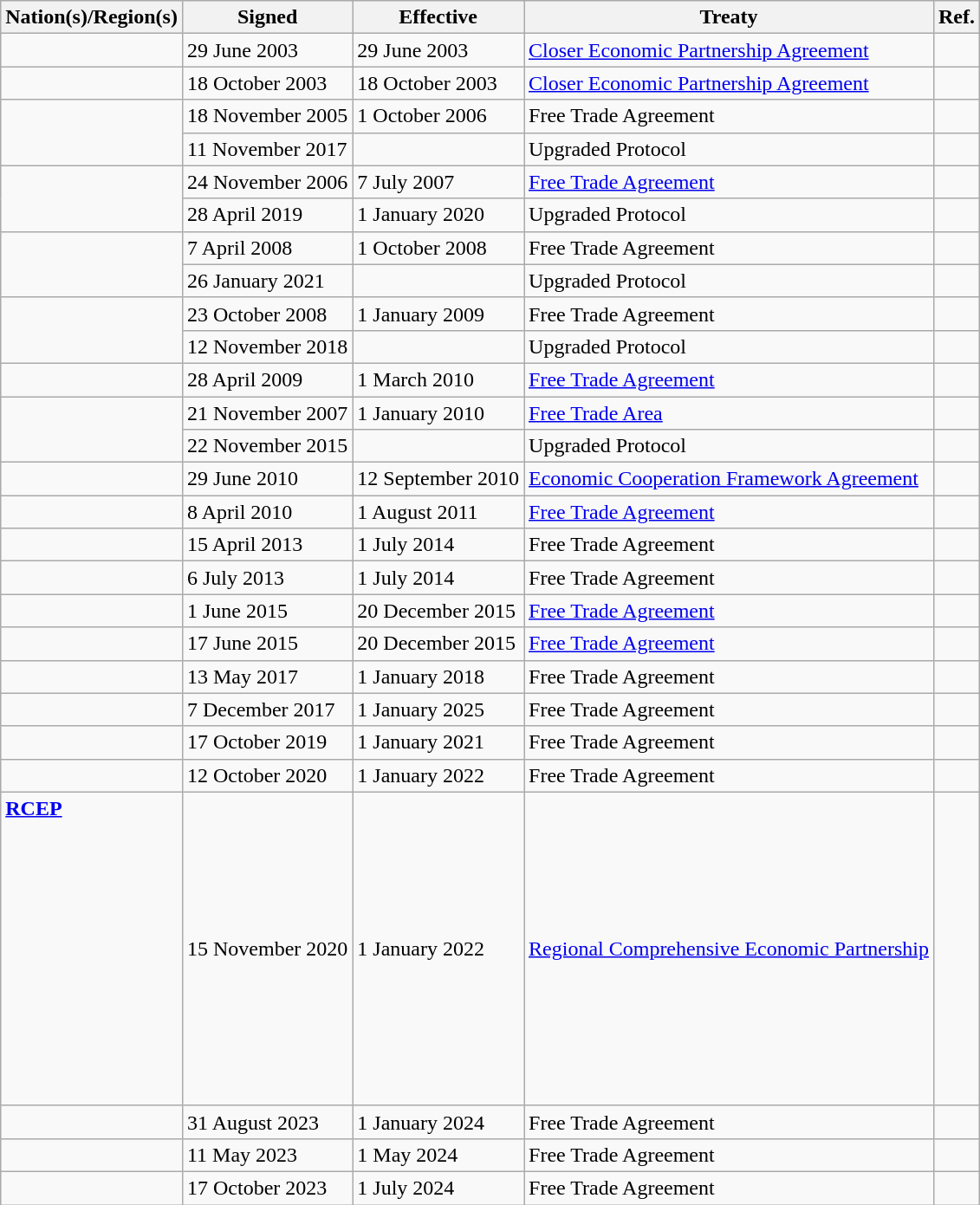<table class="wikitable sortable">
<tr>
<th>Nation(s)/Region(s)</th>
<th data-sort-type="date">Signed</th>
<th data-sort-type="date">Effective</th>
<th>Treaty</th>
<th>Ref.</th>
</tr>
<tr>
<td></td>
<td>29 June 2003</td>
<td>29 June 2003</td>
<td><a href='#'>Closer Economic Partnership Agreement</a></td>
<td></td>
</tr>
<tr>
<td></td>
<td>18 October 2003</td>
<td>18 October 2003</td>
<td><a href='#'>Closer Economic Partnership Agreement</a></td>
<td></td>
</tr>
<tr>
<td rowspan="2"></td>
<td>18 November 2005</td>
<td>1 October 2006</td>
<td>Free Trade Agreement</td>
<td></td>
</tr>
<tr>
<td>11 November 2017</td>
<td></td>
<td>Upgraded Protocol</td>
<td></td>
</tr>
<tr>
<td rowspan="2"></td>
<td>24 November 2006</td>
<td>7 July 2007</td>
<td><a href='#'>Free Trade Agreement</a></td>
<td></td>
</tr>
<tr>
<td>28 April 2019</td>
<td>1 January 2020</td>
<td>Upgraded Protocol</td>
<td></td>
</tr>
<tr>
<td rowspan="2"></td>
<td>7 April 2008</td>
<td>1 October 2008</td>
<td>Free Trade Agreement</td>
<td></td>
</tr>
<tr>
<td>26 January 2021</td>
<td></td>
<td>Upgraded Protocol</td>
<td></td>
</tr>
<tr>
<td rowspan="2"></td>
<td>23 October 2008</td>
<td>1 January 2009</td>
<td>Free Trade Agreement</td>
<td></td>
</tr>
<tr>
<td>12 November 2018</td>
<td></td>
<td>Upgraded Protocol</td>
<td></td>
</tr>
<tr>
<td></td>
<td>28 April 2009</td>
<td>1 March 2010</td>
<td><a href='#'>Free Trade Agreement</a></td>
<td></td>
</tr>
<tr>
<td rowspan="2"></td>
<td>21 November 2007</td>
<td>1 January 2010</td>
<td><a href='#'>Free Trade Area</a></td>
<td></td>
</tr>
<tr>
<td>22 November 2015</td>
<td></td>
<td>Upgraded Protocol</td>
<td></td>
</tr>
<tr>
<td></td>
<td>29 June 2010</td>
<td>12 September 2010</td>
<td><a href='#'>Economic Cooperation Framework Agreement</a></td>
<td></td>
</tr>
<tr>
<td></td>
<td>8 April 2010</td>
<td>1 August 2011</td>
<td><a href='#'>Free Trade Agreement</a></td>
<td></td>
</tr>
<tr>
<td></td>
<td>15 April 2013</td>
<td>1 July 2014</td>
<td>Free Trade Agreement</td>
<td></td>
</tr>
<tr>
<td></td>
<td>6 July 2013</td>
<td>1 July 2014</td>
<td>Free Trade Agreement</td>
<td></td>
</tr>
<tr>
<td></td>
<td>1 June 2015</td>
<td>20 December 2015</td>
<td><a href='#'>Free Trade Agreement</a></td>
<td></td>
</tr>
<tr>
<td></td>
<td>17 June 2015</td>
<td>20 December 2015</td>
<td><a href='#'>Free Trade Agreement</a></td>
<td></td>
</tr>
<tr>
<td></td>
<td>13 May 2017</td>
<td>1 January 2018</td>
<td>Free Trade Agreement</td>
<td></td>
</tr>
<tr>
<td></td>
<td>7 December 2017</td>
<td>1 January 2025</td>
<td>Free Trade Agreement</td>
<td></td>
</tr>
<tr>
<td></td>
<td>17 October 2019</td>
<td>1 January 2021</td>
<td>Free Trade Agreement</td>
<td></td>
</tr>
<tr>
<td></td>
<td>12 October 2020</td>
<td>1 January 2022</td>
<td>Free Trade Agreement</td>
<td></td>
</tr>
<tr>
<td><strong><a href='#'>RCEP</a></strong><br><br><br><br><br><br><br><br><br><br><br><br><br></td>
<td>15 November 2020</td>
<td>1 January 2022</td>
<td><a href='#'>Regional Comprehensive Economic Partnership</a></td>
<td></td>
</tr>
<tr>
<td></td>
<td>31 August 2023</td>
<td>1 January 2024</td>
<td>Free Trade Agreement</td>
<td></td>
</tr>
<tr>
<td></td>
<td>11 May 2023</td>
<td>1 May 2024</td>
<td>Free Trade Agreement</td>
<td></td>
</tr>
<tr>
<td></td>
<td>17 October 2023</td>
<td>1 July 2024</td>
<td>Free Trade Agreement</td>
<td></td>
</tr>
</table>
